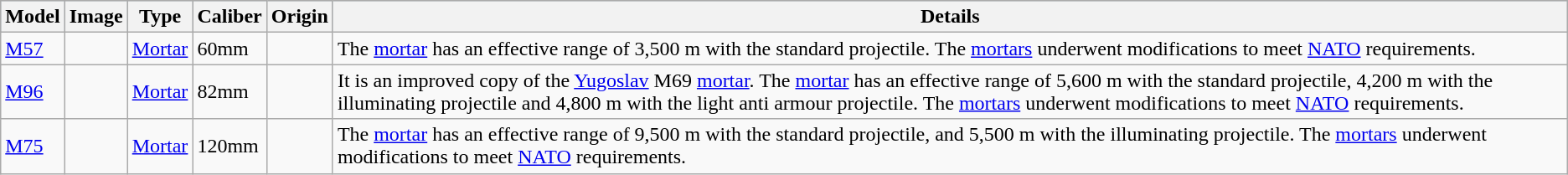<table class="wikitable">
<tr style="background:#aabccc;">
<th>Model</th>
<th>Image</th>
<th>Type</th>
<th>Caliber</th>
<th>Origin</th>
<th>Details</th>
</tr>
<tr>
<td><a href='#'>M57</a></td>
<td></td>
<td><a href='#'>Mortar</a></td>
<td>60mm</td>
<td></td>
<td>The <a href='#'>mortar</a> has an effective range of 3,500 m with the standard projectile. The <a href='#'>mortars</a> underwent modifications to meet <a href='#'>NATO</a> requirements.</td>
</tr>
<tr>
<td><a href='#'>M96</a></td>
<td></td>
<td><a href='#'>Mortar</a></td>
<td>82mm</td>
<td></td>
<td>It is an improved copy of the <a href='#'>Yugoslav</a> M69 <a href='#'>mortar</a>. The <a href='#'>mortar</a> has an effective range of 5,600 m with the standard projectile, 4,200 m with the illuminating projectile and 4,800 m with the light anti armour projectile. The <a href='#'>mortars</a> underwent modifications to meet <a href='#'>NATO</a> requirements.</td>
</tr>
<tr>
<td><a href='#'>M75</a></td>
<td></td>
<td><a href='#'>Mortar</a></td>
<td>120mm</td>
<td></td>
<td>The <a href='#'>mortar</a> has an effective range of 9,500 m with the standard projectile, and 5,500 m with the illuminating projectile. The <a href='#'>mortars</a> underwent modifications to meet <a href='#'>NATO</a> requirements.</td>
</tr>
</table>
